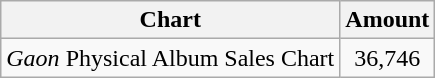<table class="wikitable">
<tr>
<th>Chart</th>
<th>Amount</th>
</tr>
<tr>
<td><em>Gaon</em> Physical Album Sales Chart</td>
<td align="center">36,746</td>
</tr>
</table>
